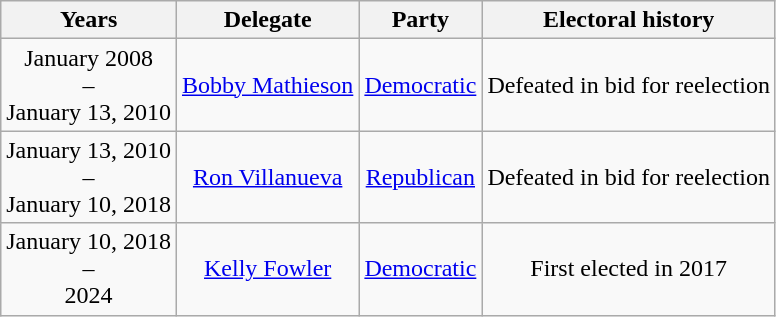<table class=wikitable style="text-align:center">
<tr valign=bottom>
<th>Years</th>
<th colspan=1>Delegate</th>
<th>Party</th>
<th>Electoral history</th>
</tr>
<tr>
<td nowrap><span>January 2008</span><br>–<br><span>January 13, 2010</span></td>
<td><a href='#'>Bobby Mathieson</a></td>
<td><a href='#'>Democratic</a></td>
<td>Defeated in bid for reelection</td>
</tr>
<tr>
<td nowrap><span>January 13, 2010</span><br>–<br><span>January 10, 2018</span></td>
<td><a href='#'>Ron Villanueva</a></td>
<td><a href='#'>Republican</a></td>
<td>Defeated in bid for reelection</td>
</tr>
<tr>
<td nowrap><span>January 10, 2018</span><br>–<br><span>2024</span></td>
<td><a href='#'>Kelly Fowler</a></td>
<td><a href='#'>Democratic</a></td>
<td>First elected in 2017</td>
</tr>
</table>
